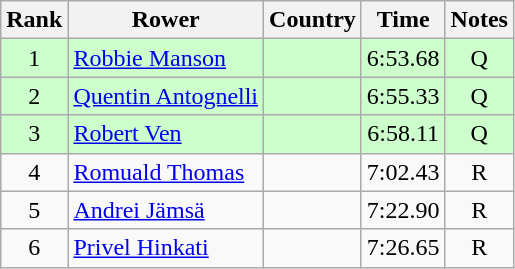<table class="wikitable" style="text-align:center">
<tr>
<th>Rank</th>
<th>Rower</th>
<th>Country</th>
<th>Time</th>
<th>Notes</th>
</tr>
<tr bgcolor=ccffcc>
<td>1</td>
<td align="left"><a href='#'>Robbie Manson</a></td>
<td align="left"></td>
<td>6:53.68</td>
<td>Q</td>
</tr>
<tr bgcolor=ccffcc>
<td>2</td>
<td align="left"><a href='#'>Quentin Antognelli</a></td>
<td align="left"></td>
<td>6:55.33</td>
<td>Q</td>
</tr>
<tr bgcolor=ccffcc>
<td>3</td>
<td align="left"><a href='#'>Robert Ven</a></td>
<td align="left"></td>
<td>6:58.11</td>
<td>Q</td>
</tr>
<tr>
<td>4</td>
<td align="left"><a href='#'>Romuald Thomas</a></td>
<td align="left"></td>
<td>7:02.43</td>
<td>R</td>
</tr>
<tr>
<td>5</td>
<td align="left"><a href='#'>Andrei Jämsä</a></td>
<td align="left"></td>
<td>7:22.90</td>
<td>R</td>
</tr>
<tr>
<td>6</td>
<td align="left"><a href='#'>Privel Hinkati</a></td>
<td align="left"></td>
<td>7:26.65</td>
<td>R</td>
</tr>
</table>
